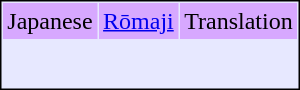<table cellpadding="3" cellspacing="1" style="margin:auto; border:1px solid black; background:#e7e8ff;">
<tr style="text-align:center; background:#d7a8ff;">
<td>Japanese</td>
<td><a href='#'>Rōmaji</a></td>
<td>Translation</td>
</tr>
<tr valign=top>
<td><br></td>
<td><br></td>
<td><br></td>
</tr>
<tr>
<td colspan=2></td>
</tr>
</table>
